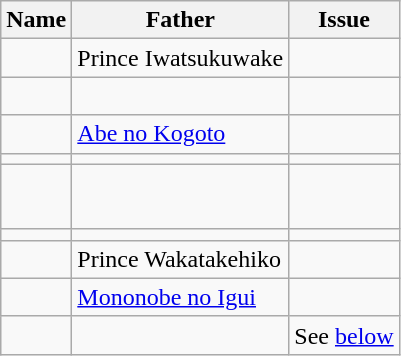<table class="wikitable sortable">
<tr>
<th>Name</th>
<th>Father</th>
<th class="unsortable">Issue</th>
</tr>
<tr>
<td></td>
<td>Prince Iwatsukuwake</td>
<td></td>
</tr>
<tr>
<td></td>
<td></td>
<td><br> </td>
</tr>
<tr>
<td></td>
<td><a href='#'>Abe no Kogoto</a></td>
<td></td>
</tr>
<tr>
<td></td>
<td></td>
<td></td>
</tr>
<tr>
<td></td>
<td></td>
<td><br> <br> </td>
</tr>
<tr>
<td></td>
<td></td>
<td></td>
</tr>
<tr>
<td></td>
<td>Prince Wakatakehiko</td>
<td><br> </td>
</tr>
<tr>
<td></td>
<td><a href='#'>Mononobe no Igui</a></td>
<td></td>
</tr>
<tr>
<td></td>
<td></td>
<td>See <a href='#'>below</a></td>
</tr>
</table>
